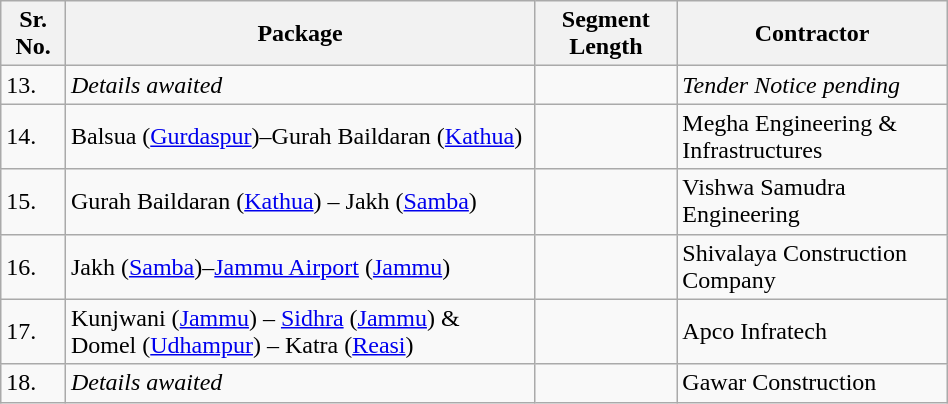<table class= "sortable wikitable" width=50%>
<tr>
<th>Sr. No.</th>
<th>Package</th>
<th>Segment Length</th>
<th>Contractor</th>
</tr>
<tr>
<td>13.</td>
<td><em>Details awaited</em></td>
<td style="text-align:center;"></td>
<td><em>Tender Notice pending</em></td>
</tr>
<tr>
<td>14.</td>
<td>Balsua (<a href='#'>Gurdaspur</a>)–Gurah Baildaran (<a href='#'>Kathua</a>)</td>
<td style="text-align:center;"></td>
<td>Megha Engineering & Infrastructures</td>
</tr>
<tr>
<td>15.</td>
<td>Gurah Baildaran (<a href='#'>Kathua</a>) – Jakh (<a href='#'>Samba</a>)</td>
<td style="text-align:center;"></td>
<td>Vishwa Samudra Engineering</td>
</tr>
<tr>
<td>16.</td>
<td>Jakh (<a href='#'>Samba</a>)–<a href='#'>Jammu Airport</a> (<a href='#'>Jammu</a>)</td>
<td style="text-align:center;"></td>
<td>Shivalaya Construction Company</td>
</tr>
<tr>
<td>17.</td>
<td>Kunjwani (<a href='#'>Jammu</a>) – <a href='#'>Sidhra</a> (<a href='#'>Jammu</a>) & Domel (<a href='#'>Udhampur</a>) – Katra (<a href='#'>Reasi</a>)</td>
<td style="text-align:center;"></td>
<td>Apco Infratech</td>
</tr>
<tr>
<td>18.</td>
<td><em>Details awaited</em></td>
<td style="text-align:center;"></td>
<td>Gawar Construction</td>
</tr>
</table>
